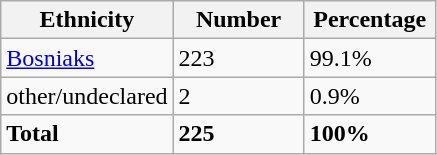<table class="wikitable">
<tr>
<th width="100px">Ethnicity</th>
<th width="80px">Number</th>
<th width="80px">Percentage</th>
</tr>
<tr>
<td><a href='#'>Bosniaks</a></td>
<td>223</td>
<td>99.1%</td>
</tr>
<tr>
<td>other/undeclared</td>
<td>2</td>
<td>0.9%</td>
</tr>
<tr>
<td><strong>Total</strong></td>
<td><strong>225</strong></td>
<td><strong>100%</strong></td>
</tr>
</table>
